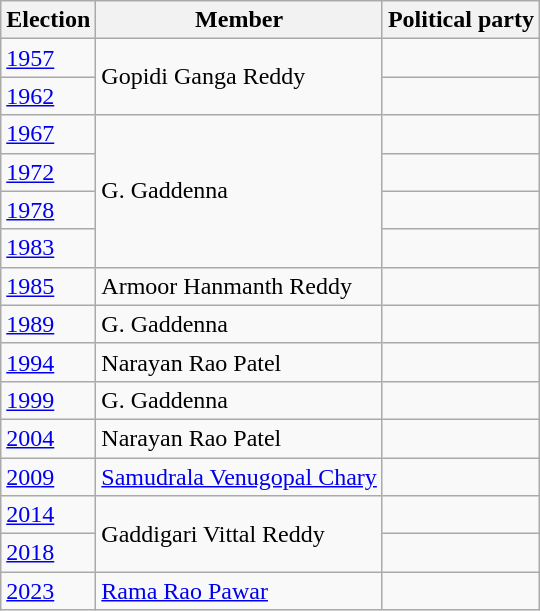<table class="wikitable">
<tr>
<th>Election</th>
<th>Member</th>
<th colspan="2">Political party</th>
</tr>
<tr>
<td><a href='#'>1957</a></td>
<td rowspan="2">Gopidi Ganga Reddy</td>
<td></td>
</tr>
<tr>
<td><a href='#'>1962</a></td>
<td></td>
</tr>
<tr>
<td><a href='#'>1967</a></td>
<td rowspan="4">G. Gaddenna</td>
<td></td>
</tr>
<tr>
<td><a href='#'>1972</a></td>
<td></td>
</tr>
<tr>
<td><a href='#'>1978</a></td>
<td></td>
</tr>
<tr>
<td><a href='#'>1983</a></td>
<td></td>
</tr>
<tr>
<td><a href='#'>1985</a></td>
<td>Armoor Hanmanth Reddy</td>
<td></td>
</tr>
<tr>
<td><a href='#'>1989</a></td>
<td>G. Gaddenna</td>
<td></td>
</tr>
<tr>
<td><a href='#'>1994</a></td>
<td>Narayan Rao Patel</td>
<td></td>
</tr>
<tr>
<td><a href='#'>1999</a></td>
<td>G. Gaddenna</td>
<td></td>
</tr>
<tr>
<td><a href='#'>2004</a></td>
<td>Narayan Rao Patel</td>
<td></td>
</tr>
<tr>
<td><a href='#'>2009</a></td>
<td><a href='#'>Samudrala Venugopal Chary</a></td>
<td></td>
</tr>
<tr>
<td><a href='#'>2014</a></td>
<td rowspan="2">Gaddigari Vittal Reddy</td>
<td></td>
</tr>
<tr>
<td><a href='#'>2018</a></td>
<td></td>
</tr>
<tr>
<td><a href='#'>2023</a></td>
<td><a href='#'>Rama Rao Pawar</a></td>
<td></td>
</tr>
</table>
